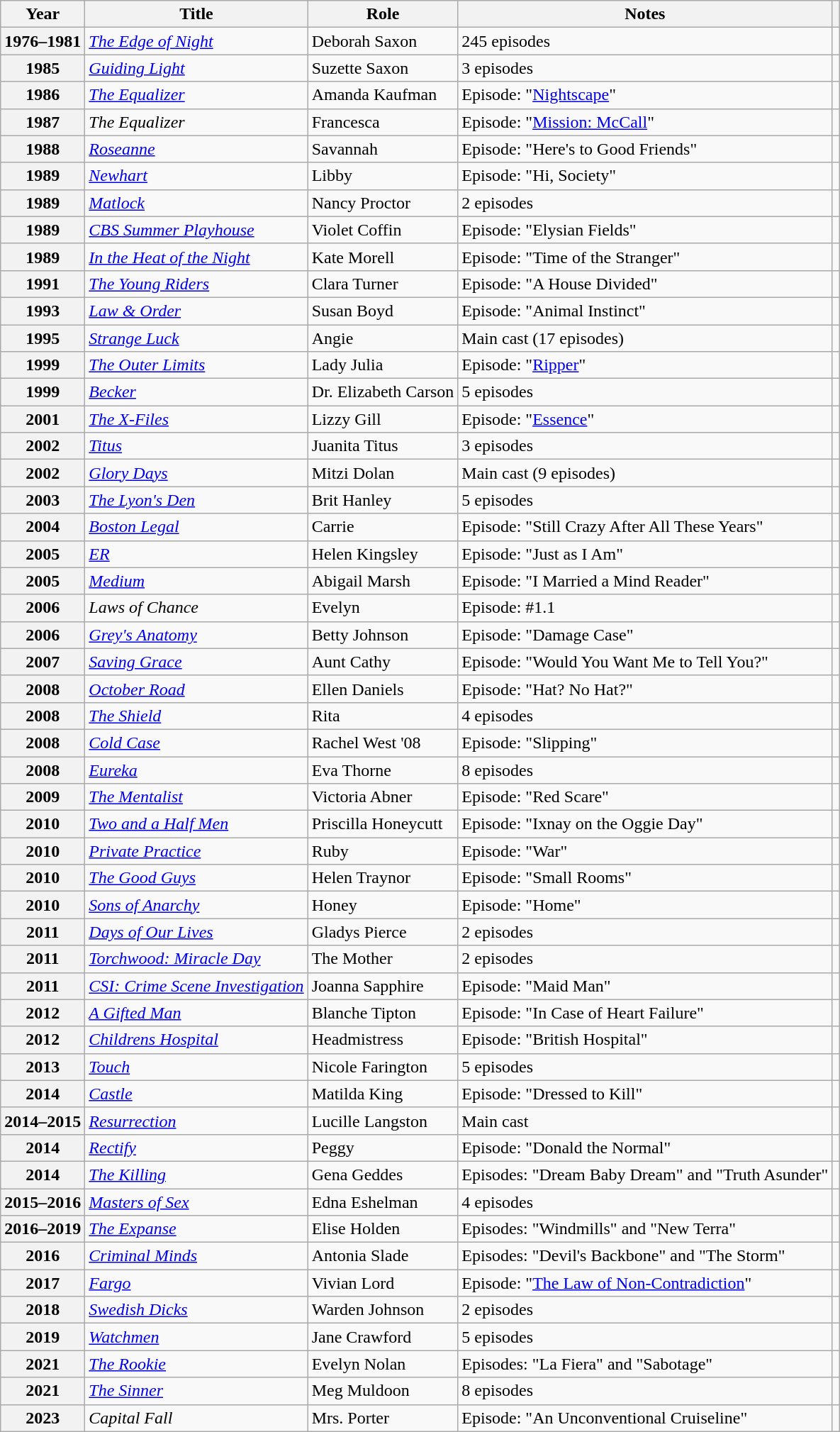<table class="wikitable plainrowheaders sortable" style="margin-right: 0;">
<tr>
<th scope="col">Year</th>
<th scope="col">Title</th>
<th scope="col">Role</th>
<th scope="col" class="unsortable">Notes</th>
<th scope="col" class="unsortable"></th>
</tr>
<tr>
<th scope="row">1976–1981</th>
<td><em><a href='#'>The Edge of Night</a></em></td>
<td>Deborah Saxon</td>
<td>245 episodes</td>
<td style="text-align: center;"></td>
</tr>
<tr>
<th scope="row">1985</th>
<td><em><a href='#'>Guiding Light</a></em></td>
<td>Suzette Saxon</td>
<td>3 episodes</td>
<td style="text-align: center;"></td>
</tr>
<tr>
<th scope="row">1986</th>
<td><em><a href='#'>The Equalizer</a></em></td>
<td>Amanda Kaufman</td>
<td>Episode: "<a href='#'>Nightscape</a>"</td>
<td style="text-align: center;"></td>
</tr>
<tr>
<th scope="row">1987</th>
<td><em>The Equalizer</em></td>
<td>Francesca</td>
<td>Episode: "<a href='#'>Mission: McCall</a>"</td>
<td style="text-align: center;"></td>
</tr>
<tr>
<th scope="row">1988</th>
<td><em><a href='#'>Roseanne</a></em></td>
<td>Savannah</td>
<td>Episode: "Here's to Good Friends"</td>
<td style="text-align: center;"></td>
</tr>
<tr>
<th scope="row">1989</th>
<td><em><a href='#'>Newhart</a></em></td>
<td>Libby</td>
<td>Episode: "Hi, Society"</td>
<td style="text-align: center;"></td>
</tr>
<tr>
<th scope="row">1989</th>
<td><em><a href='#'>Matlock</a></em></td>
<td>Nancy Proctor</td>
<td>2 episodes</td>
<td style="text-align: center;"></td>
</tr>
<tr>
<th scope="row">1989</th>
<td><em><a href='#'>CBS Summer Playhouse</a></em></td>
<td>Violet Coffin</td>
<td>Episode: "Elysian Fields"</td>
<td style="text-align: center;"></td>
</tr>
<tr>
<th scope="row">1989</th>
<td><em><a href='#'>In the Heat of the Night</a></em></td>
<td>Kate Morell</td>
<td>Episode: "Time of the Stranger"</td>
<td style="text-align: center;"></td>
</tr>
<tr>
<th scope="row">1991</th>
<td><em><a href='#'>The Young Riders</a></em></td>
<td>Clara Turner</td>
<td>Episode: "A House Divided"</td>
<td style="text-align: center;"></td>
</tr>
<tr>
<th scope="row">1993</th>
<td><em><a href='#'>Law & Order</a></em></td>
<td>Susan Boyd</td>
<td>Episode: "Animal Instinct"</td>
<td style="text-align: center;"></td>
</tr>
<tr>
<th scope="row">1995</th>
<td><em><a href='#'>Strange Luck</a></em></td>
<td>Angie</td>
<td>Main cast (17 episodes)</td>
<td style="text-align: center;"></td>
</tr>
<tr>
<th scope="row">1999</th>
<td><em><a href='#'>The Outer Limits</a></em></td>
<td>Lady Julia</td>
<td>Episode: "<a href='#'>Ripper</a>"</td>
<td style="text-align: center;"></td>
</tr>
<tr>
<th scope="row">1999</th>
<td><em><a href='#'>Becker</a></em></td>
<td>Dr. Elizabeth Carson</td>
<td>5 episodes</td>
<td style="text-align: center;"></td>
</tr>
<tr>
<th scope="row">2001</th>
<td><em><a href='#'>The X-Files</a></em></td>
<td>Lizzy Gill</td>
<td>Episode: "<a href='#'>Essence</a>"</td>
<td style="text-align: center;"></td>
</tr>
<tr>
<th scope="row">2002</th>
<td><em><a href='#'>Titus</a></em></td>
<td>Juanita Titus</td>
<td>3 episodes</td>
<td style="text-align: center;"></td>
</tr>
<tr>
<th scope="row">2002</th>
<td><em><a href='#'>Glory Days</a></em></td>
<td>Mitzi Dolan</td>
<td>Main cast (9 episodes)</td>
<td style="text-align: center;"></td>
</tr>
<tr>
<th scope="row">2003</th>
<td><em><a href='#'>The Lyon's Den</a></em></td>
<td>Brit Hanley</td>
<td>5 episodes</td>
<td style="text-align: center;"></td>
</tr>
<tr>
<th scope="row">2004</th>
<td><em><a href='#'>Boston Legal</a></em></td>
<td>Carrie</td>
<td>Episode: "Still Crazy After All These Years"</td>
<td style="text-align: center;"></td>
</tr>
<tr>
<th scope="row">2005</th>
<td><em><a href='#'>ER</a></em></td>
<td>Helen Kingsley</td>
<td>Episode: "Just as I Am"</td>
<td style="text-align: center;"></td>
</tr>
<tr>
<th scope="row">2005</th>
<td><em><a href='#'>Medium</a></em></td>
<td>Abigail Marsh</td>
<td>Episode: "I Married a Mind Reader"</td>
<td style="text-align: center;"></td>
</tr>
<tr>
<th scope="row">2006</th>
<td><em>Laws of Chance</em></td>
<td>Evelyn</td>
<td>Episode: #1.1</td>
<td style="text-align: center;"></td>
</tr>
<tr>
<th scope="row">2006</th>
<td><em><a href='#'>Grey's Anatomy</a></em></td>
<td>Betty Johnson</td>
<td>Episode: "Damage Case"</td>
<td style="text-align: center;"></td>
</tr>
<tr>
<th scope="row">2007</th>
<td><em><a href='#'>Saving Grace</a></em></td>
<td>Aunt Cathy</td>
<td>Episode: "Would You Want Me to Tell You?"</td>
<td style="text-align: center;"></td>
</tr>
<tr>
<th scope="row">2008</th>
<td><em><a href='#'>October Road</a></em></td>
<td>Ellen Daniels</td>
<td>Episode: "Hat? No Hat?"</td>
<td style="text-align: center;"></td>
</tr>
<tr>
<th scope="row">2008</th>
<td><em><a href='#'>The Shield</a></em></td>
<td>Rita</td>
<td>4 episodes</td>
<td style="text-align: center;"></td>
</tr>
<tr>
<th scope="row">2008</th>
<td><em><a href='#'>Cold Case</a></em></td>
<td>Rachel West '08</td>
<td>Episode: "Slipping"</td>
<td style="text-align: center;"></td>
</tr>
<tr>
<th scope="row">2008</th>
<td><em><a href='#'>Eureka</a></em></td>
<td>Eva Thorne</td>
<td>8 episodes</td>
<td style="text-align: center;"></td>
</tr>
<tr>
<th scope="row">2009</th>
<td><em><a href='#'>The Mentalist</a></em></td>
<td>Victoria Abner</td>
<td>Episode: "Red Scare"</td>
<td style="text-align: center;"></td>
</tr>
<tr>
<th scope="row">2010</th>
<td><em><a href='#'>Two and a Half Men</a></em></td>
<td>Priscilla Honeycutt</td>
<td>Episode: "Ixnay on the Oggie Day"</td>
<td style="text-align: center;"></td>
</tr>
<tr>
<th scope="row">2010</th>
<td><em><a href='#'>Private Practice</a></em></td>
<td>Ruby</td>
<td>Episode: "War"</td>
<td style="text-align: center;"></td>
</tr>
<tr>
<th scope="row">2010</th>
<td><em><a href='#'>The Good Guys</a></em></td>
<td>Helen Traynor</td>
<td>Episode: "Small Rooms"</td>
<td style="text-align: center;"></td>
</tr>
<tr>
<th scope="row">2010</th>
<td><em><a href='#'>Sons of Anarchy</a></em></td>
<td>Honey</td>
<td>Episode: "Home"</td>
<td style="text-align: center;"></td>
</tr>
<tr>
<th scope="row">2011</th>
<td><em><a href='#'>Days of Our Lives</a></em></td>
<td>Gladys Pierce</td>
<td>2 episodes</td>
<td style="text-align: center;"></td>
</tr>
<tr>
<th scope="row">2011</th>
<td><em><a href='#'>Torchwood: Miracle Day</a></em></td>
<td>The Mother</td>
<td>2 episodes</td>
<td style="text-align: center;"></td>
</tr>
<tr>
<th scope="row">2011</th>
<td><em><a href='#'>CSI: Crime Scene Investigation</a></em></td>
<td>Joanna Sapphire</td>
<td>Episode: "Maid Man"</td>
<td style="text-align: center;"></td>
</tr>
<tr>
<th scope="row">2012</th>
<td><em><a href='#'>A Gifted Man</a></em></td>
<td>Blanche Tipton</td>
<td>Episode: "In Case of Heart Failure"</td>
<td style="text-align: center;"></td>
</tr>
<tr>
<th scope="row">2012</th>
<td><em><a href='#'>Childrens Hospital</a></em></td>
<td>Headmistress</td>
<td>Episode: "British Hospital"</td>
<td style="text-align: center;"></td>
</tr>
<tr>
<th scope="row">2013</th>
<td><em><a href='#'>Touch</a></em></td>
<td>Nicole Farington</td>
<td>5 episodes</td>
<td style="text-align: center;"></td>
</tr>
<tr>
<th scope="row">2014</th>
<td><em><a href='#'>Castle</a></em></td>
<td>Matilda King</td>
<td>Episode: "Dressed to Kill"</td>
<td style="text-align: center;"></td>
</tr>
<tr>
<th scope="row">2014–2015</th>
<td><em><a href='#'>Resurrection</a></em></td>
<td>Lucille Langston</td>
<td>Main cast</td>
<td style="text-align: center;"></td>
</tr>
<tr>
<th scope="row">2014</th>
<td><em><a href='#'>Rectify</a></em></td>
<td>Peggy</td>
<td>Episode: "Donald the Normal"</td>
<td style="text-align: center;"></td>
</tr>
<tr>
<th scope="row">2014</th>
<td><em><a href='#'>The Killing</a></em></td>
<td>Gena Geddes</td>
<td>Episodes: "Dream Baby Dream" and "Truth Asunder"</td>
<td style="text-align: center;"></td>
</tr>
<tr>
<th scope="row">2015–2016</th>
<td><em><a href='#'>Masters of Sex</a></em></td>
<td>Edna Eshelman</td>
<td>4 episodes</td>
<td style="text-align: center;"></td>
</tr>
<tr>
<th scope="row">2016–2019</th>
<td><em><a href='#'>The Expanse</a></em></td>
<td>Elise Holden</td>
<td>Episodes: "Windmills" and "New Terra"</td>
<td style="text-align: center;"></td>
</tr>
<tr>
<th scope="row">2016</th>
<td><em><a href='#'>Criminal Minds</a></em></td>
<td>Antonia Slade</td>
<td>Episodes: "Devil's Backbone" and "The Storm"</td>
<td style="text-align: center;"></td>
</tr>
<tr>
<th scope="row">2017</th>
<td><em><a href='#'>Fargo</a></em></td>
<td>Vivian Lord</td>
<td>Episode: "<a href='#'>The Law of Non-Contradiction</a>"</td>
<td style="text-align: center;"></td>
</tr>
<tr>
<th scope="row">2018</th>
<td><em><a href='#'>Swedish Dicks</a></em></td>
<td>Warden Johnson</td>
<td>2 episodes</td>
<td style="text-align: center;"></td>
</tr>
<tr>
<th scope="row">2019</th>
<td><em><a href='#'>Watchmen</a></em></td>
<td>Jane Crawford</td>
<td>5 episodes</td>
<td style="text-align: center;"></td>
</tr>
<tr>
<th scope="row">2021</th>
<td><em><a href='#'>The Rookie</a></em></td>
<td>Evelyn Nolan</td>
<td>Episodes: "La Fiera" and "Sabotage"</td>
<td style="text-align: center;"></td>
</tr>
<tr>
<th scope="row">2021</th>
<td><em><a href='#'>The Sinner</a></em></td>
<td>Meg Muldoon</td>
<td>8 episodes</td>
<td style="text-align: center;"></td>
</tr>
<tr>
<th scope="row">2023</th>
<td><em>Capital Fall</em></td>
<td>Mrs. Porter</td>
<td>Episode: "An Unconventional Cruiseline"</td>
<td style="text-align: center;"></td>
</tr>
</table>
